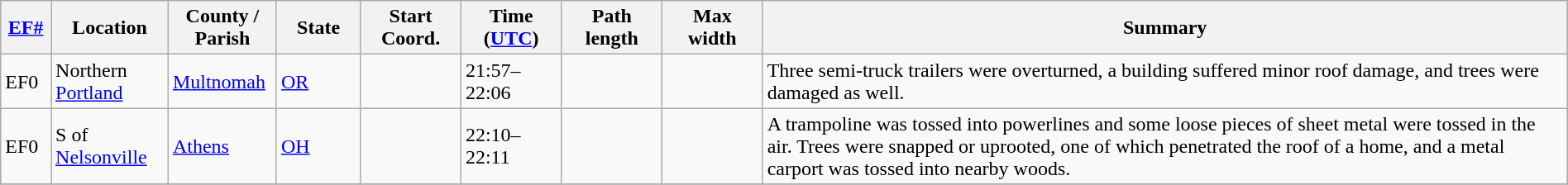<table class="wikitable sortable" style="width:100%;">
<tr>
<th scope="col" style="width:3%; text-align:center;"><a href='#'>EF#</a></th>
<th scope="col" style="width:7%; text-align:center;" class="unsortable">Location</th>
<th scope="col" style="width:6%; text-align:center;" class="unsortable">County / Parish</th>
<th scope="col" style="width:5%; text-align:center;">State</th>
<th scope="col" style="width:6%; text-align:center;">Start Coord.</th>
<th scope="col" style="width:6%; text-align:center;">Time (<a href='#'>UTC</a>)</th>
<th scope="col" style="width:6%; text-align:center;">Path length</th>
<th scope="col" style="width:6%; text-align:center;">Max width</th>
<th scope="col" class="unsortable" style="width:48%; text-align:center;">Summary</th>
</tr>
<tr>
<td bgcolor=>EF0</td>
<td>Northern <a href='#'>Portland</a></td>
<td><a href='#'>Multnomah</a></td>
<td><a href='#'>OR</a></td>
<td></td>
<td>21:57–22:06</td>
<td></td>
<td></td>
<td>Three semi-truck trailers were overturned, a building suffered minor roof damage, and trees were damaged as well.</td>
</tr>
<tr>
<td bgcolor=>EF0</td>
<td>S of <a href='#'>Nelsonville</a></td>
<td><a href='#'>Athens</a></td>
<td><a href='#'>OH</a></td>
<td></td>
<td>22:10–22:11</td>
<td></td>
<td></td>
<td>A trampoline was tossed into powerlines and some loose pieces of sheet metal were tossed in the air. Trees were snapped or uprooted, one of which penetrated the roof of a home, and a metal carport was tossed into nearby woods.</td>
</tr>
<tr>
</tr>
</table>
